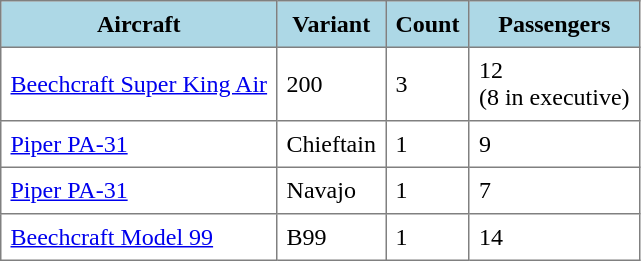<table class="toccolours" border="1" cellpadding="6" style="border-collapse:collapse">
<tr bgcolor=lightblue>
<th>Aircraft</th>
<th>Variant</th>
<th>Count</th>
<th>Passengers</th>
</tr>
<tr>
<td><a href='#'>Beechcraft Super King Air</a></td>
<td>200</td>
<td>3</td>
<td>12<br>(8 in executive)</td>
</tr>
<tr>
<td><a href='#'>Piper PA-31</a></td>
<td>Chieftain</td>
<td>1</td>
<td>9</td>
</tr>
<tr>
<td><a href='#'>Piper PA-31</a></td>
<td>Navajo</td>
<td>1</td>
<td>7</td>
</tr>
<tr>
<td><a href='#'>Beechcraft Model 99</a></td>
<td>B99</td>
<td>1</td>
<td>14</td>
</tr>
</table>
